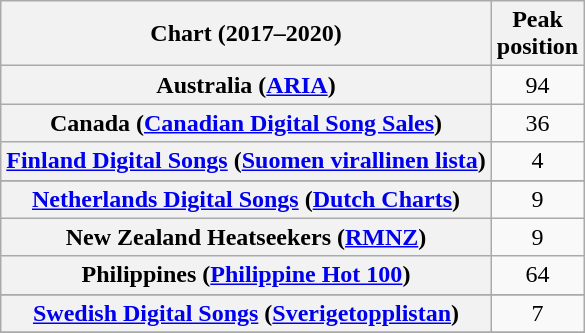<table class="wikitable sortable plainrowheaders" style="text-align:center">
<tr>
<th scope="col">Chart (2017–2020)</th>
<th scope="col">Peak<br>position</th>
</tr>
<tr>
<th scope="row">Australia (<a href='#'>ARIA</a>)</th>
<td>94</td>
</tr>
<tr>
<th scope="row">Canada (<a href='#'>Canadian Digital Song Sales</a>)</th>
<td>36</td>
</tr>
<tr>
<th scope="row"><a href='#'>Finland Digital Songs</a> (<a href='#'>Suomen virallinen lista</a>)</th>
<td>4</td>
</tr>
<tr>
</tr>
<tr>
</tr>
<tr>
<th scope="row"><a href='#'>Netherlands Digital Songs</a> (<a href='#'>Dutch Charts</a>)</th>
<td>9</td>
</tr>
<tr>
<th scope="row">New Zealand Heatseekers (<a href='#'>RMNZ</a>)</th>
<td>9</td>
</tr>
<tr>
<th scope="row">Philippines (<a href='#'>Philippine Hot 100</a>)</th>
<td>64</td>
</tr>
<tr>
</tr>
<tr>
</tr>
<tr>
<th scope="row"><a href='#'>Swedish Digital Songs</a> (<a href='#'>Sverigetopplistan</a>)</th>
<td>7</td>
</tr>
<tr>
</tr>
</table>
